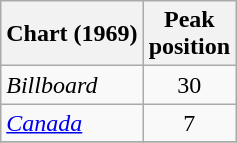<table class="wikitable">
<tr>
<th>Chart (1969)</th>
<th>Peak<br>position</th>
</tr>
<tr>
<td><em>Billboard</em></td>
<td align="center">30</td>
</tr>
<tr>
<td><em><a href='#'>Canada</a></em></td>
<td align="center">7</td>
</tr>
<tr>
</tr>
</table>
